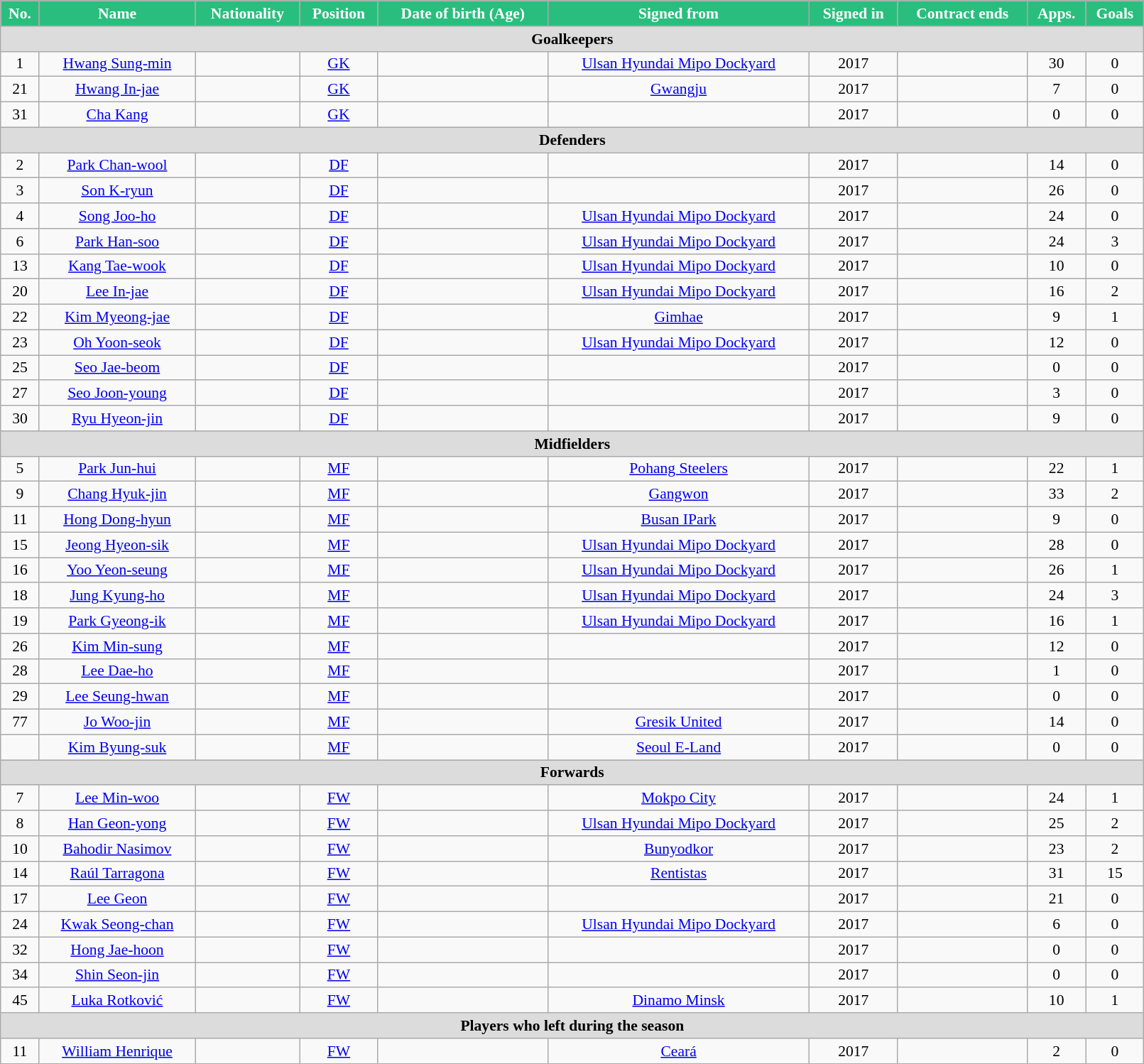<table class="wikitable"  style="text-align:center; font-size:90%; width:85%;">
<tr>
<th style="background:#2ABE7E; color:white; text-align:center;">No.</th>
<th style="background:#2ABE7E; color:white; text-align:center;">Name</th>
<th style="background:#2ABE7E; color:white; text-align:center;">Nationality</th>
<th style="background:#2ABE7E; color:white; text-align:center;">Position</th>
<th style="background:#2ABE7E; color:white; text-align:center;">Date of birth (Age)</th>
<th style="background:#2ABE7E; color:white; text-align:center;">Signed from</th>
<th style="background:#2ABE7E; color:white; text-align:center;">Signed in</th>
<th style="background:#2ABE7E; color:white; text-align:center;">Contract ends</th>
<th style="background:#2ABE7E; color:white; text-align:center;">Apps.</th>
<th style="background:#2ABE7E; color:white; text-align:center;">Goals</th>
</tr>
<tr>
<th colspan="11"  style="background:#dcdcdc; text-align:center;">Goalkeepers</th>
</tr>
<tr>
<td>1</td>
<td><a href='#'>Hwang Sung-min</a></td>
<td></td>
<td><a href='#'>GK</a></td>
<td></td>
<td><a href='#'>Ulsan Hyundai Mipo Dockyard</a></td>
<td>2017</td>
<td></td>
<td>30</td>
<td>0</td>
</tr>
<tr>
<td>21</td>
<td><a href='#'>Hwang In-jae</a></td>
<td></td>
<td><a href='#'>GK</a></td>
<td></td>
<td><a href='#'>Gwangju</a></td>
<td>2017</td>
<td></td>
<td>7</td>
<td>0</td>
</tr>
<tr>
<td>31</td>
<td><a href='#'>Cha Kang</a></td>
<td></td>
<td><a href='#'>GK</a></td>
<td></td>
<td></td>
<td>2017</td>
<td></td>
<td>0</td>
<td>0</td>
</tr>
<tr>
<th colspan="11"  style="background:#dcdcdc; text-align:center;">Defenders</th>
</tr>
<tr>
<td>2</td>
<td><a href='#'>Park Chan-wool</a></td>
<td></td>
<td><a href='#'>DF</a></td>
<td></td>
<td></td>
<td>2017</td>
<td></td>
<td>14</td>
<td>0</td>
</tr>
<tr>
<td>3</td>
<td><a href='#'>Son K-ryun</a></td>
<td></td>
<td><a href='#'>DF</a></td>
<td></td>
<td></td>
<td>2017</td>
<td></td>
<td>26</td>
<td>0</td>
</tr>
<tr>
<td>4</td>
<td><a href='#'>Song Joo-ho</a></td>
<td></td>
<td><a href='#'>DF</a></td>
<td></td>
<td><a href='#'>Ulsan Hyundai Mipo Dockyard</a></td>
<td>2017</td>
<td></td>
<td>24</td>
<td>0</td>
</tr>
<tr>
<td>6</td>
<td><a href='#'>Park Han-soo</a></td>
<td></td>
<td><a href='#'>DF</a></td>
<td></td>
<td><a href='#'>Ulsan Hyundai Mipo Dockyard</a></td>
<td>2017</td>
<td></td>
<td>24</td>
<td>3</td>
</tr>
<tr>
<td>13</td>
<td><a href='#'>Kang Tae-wook</a></td>
<td></td>
<td><a href='#'>DF</a></td>
<td></td>
<td><a href='#'>Ulsan Hyundai Mipo Dockyard</a></td>
<td>2017</td>
<td></td>
<td>10</td>
<td>0</td>
</tr>
<tr>
<td>20</td>
<td><a href='#'>Lee In-jae</a></td>
<td></td>
<td><a href='#'>DF</a></td>
<td></td>
<td><a href='#'>Ulsan Hyundai Mipo Dockyard</a></td>
<td>2017</td>
<td></td>
<td>16</td>
<td>2</td>
</tr>
<tr>
<td>22</td>
<td><a href='#'>Kim Myeong-jae</a></td>
<td></td>
<td><a href='#'>DF</a></td>
<td></td>
<td><a href='#'>Gimhae</a></td>
<td>2017</td>
<td></td>
<td>9</td>
<td>1</td>
</tr>
<tr>
<td>23</td>
<td><a href='#'>Oh Yoon-seok</a></td>
<td></td>
<td><a href='#'>DF</a></td>
<td></td>
<td><a href='#'>Ulsan Hyundai Mipo Dockyard</a></td>
<td>2017</td>
<td></td>
<td>12</td>
<td>0</td>
</tr>
<tr>
<td>25</td>
<td><a href='#'>Seo Jae-beom</a></td>
<td></td>
<td><a href='#'>DF</a></td>
<td></td>
<td></td>
<td>2017</td>
<td></td>
<td>0</td>
<td>0</td>
</tr>
<tr>
<td>27</td>
<td><a href='#'>Seo Joon-young</a></td>
<td></td>
<td><a href='#'>DF</a></td>
<td></td>
<td></td>
<td>2017</td>
<td></td>
<td>3</td>
<td>0</td>
</tr>
<tr>
<td>30</td>
<td><a href='#'>Ryu Hyeon-jin</a></td>
<td></td>
<td><a href='#'>DF</a></td>
<td></td>
<td></td>
<td>2017</td>
<td></td>
<td>9</td>
<td>0</td>
</tr>
<tr>
<th colspan="11"  style="background:#dcdcdc; text-align:center;">Midfielders</th>
</tr>
<tr>
<td>5</td>
<td><a href='#'>Park Jun-hui</a></td>
<td></td>
<td><a href='#'>MF</a></td>
<td></td>
<td><a href='#'>Pohang Steelers</a></td>
<td>2017</td>
<td></td>
<td>22</td>
<td>1</td>
</tr>
<tr>
<td>9</td>
<td><a href='#'>Chang Hyuk-jin</a></td>
<td></td>
<td><a href='#'>MF</a></td>
<td></td>
<td><a href='#'>Gangwon</a></td>
<td>2017</td>
<td></td>
<td>33</td>
<td>2</td>
</tr>
<tr>
<td>11</td>
<td><a href='#'>Hong Dong-hyun</a></td>
<td></td>
<td><a href='#'>MF</a></td>
<td></td>
<td><a href='#'>Busan IPark</a></td>
<td>2017</td>
<td></td>
<td>9</td>
<td>0</td>
</tr>
<tr>
<td>15</td>
<td><a href='#'>Jeong Hyeon-sik</a></td>
<td></td>
<td><a href='#'>MF</a></td>
<td></td>
<td><a href='#'>Ulsan Hyundai Mipo Dockyard</a></td>
<td>2017</td>
<td></td>
<td>28</td>
<td>0</td>
</tr>
<tr>
<td>16</td>
<td><a href='#'>Yoo Yeon-seung</a></td>
<td></td>
<td><a href='#'>MF</a></td>
<td></td>
<td><a href='#'>Ulsan Hyundai Mipo Dockyard</a></td>
<td>2017</td>
<td></td>
<td>26</td>
<td>1</td>
</tr>
<tr>
<td>18</td>
<td><a href='#'>Jung Kyung-ho</a></td>
<td></td>
<td><a href='#'>MF</a></td>
<td></td>
<td><a href='#'>Ulsan Hyundai Mipo Dockyard</a></td>
<td>2017</td>
<td></td>
<td>24</td>
<td>3</td>
</tr>
<tr>
<td>19</td>
<td><a href='#'>Park Gyeong-ik</a></td>
<td></td>
<td><a href='#'>MF</a></td>
<td></td>
<td><a href='#'>Ulsan Hyundai Mipo Dockyard</a></td>
<td>2017</td>
<td></td>
<td>16</td>
<td>1</td>
</tr>
<tr>
<td>26</td>
<td><a href='#'>Kim Min-sung</a></td>
<td></td>
<td><a href='#'>MF</a></td>
<td></td>
<td></td>
<td>2017</td>
<td></td>
<td>12</td>
<td>0</td>
</tr>
<tr>
<td>28</td>
<td><a href='#'>Lee Dae-ho</a></td>
<td></td>
<td><a href='#'>MF</a></td>
<td></td>
<td></td>
<td>2017</td>
<td></td>
<td>1</td>
<td>0</td>
</tr>
<tr>
<td>29</td>
<td><a href='#'>Lee Seung-hwan</a></td>
<td></td>
<td><a href='#'>MF</a></td>
<td></td>
<td></td>
<td>2017</td>
<td></td>
<td>0</td>
<td>0</td>
</tr>
<tr>
<td>77</td>
<td><a href='#'>Jo Woo-jin</a></td>
<td></td>
<td><a href='#'>MF</a></td>
<td></td>
<td><a href='#'>Gresik United</a></td>
<td>2017</td>
<td></td>
<td>14</td>
<td>0</td>
</tr>
<tr>
<td></td>
<td><a href='#'>Kim Byung-suk</a></td>
<td></td>
<td><a href='#'>MF</a></td>
<td></td>
<td><a href='#'>Seoul E-Land</a></td>
<td>2017</td>
<td></td>
<td>0</td>
<td>0</td>
</tr>
<tr>
<th colspan="11"  style="background:#dcdcdc; text-align:center;">Forwards</th>
</tr>
<tr>
<td>7</td>
<td><a href='#'>Lee Min-woo</a></td>
<td></td>
<td><a href='#'>FW</a></td>
<td></td>
<td><a href='#'>Mokpo City</a></td>
<td>2017</td>
<td></td>
<td>24</td>
<td>1</td>
</tr>
<tr>
<td>8</td>
<td><a href='#'>Han Geon-yong</a></td>
<td></td>
<td><a href='#'>FW</a></td>
<td></td>
<td><a href='#'>Ulsan Hyundai Mipo Dockyard</a></td>
<td>2017</td>
<td></td>
<td>25</td>
<td>2</td>
</tr>
<tr>
<td>10</td>
<td><a href='#'>Bahodir Nasimov</a></td>
<td></td>
<td><a href='#'>FW</a></td>
<td></td>
<td><a href='#'>Bunyodkor</a></td>
<td>2017</td>
<td></td>
<td>23</td>
<td>2</td>
</tr>
<tr>
<td>14</td>
<td><a href='#'>Raúl Tarragona</a></td>
<td></td>
<td><a href='#'>FW</a></td>
<td></td>
<td><a href='#'>Rentistas</a></td>
<td>2017</td>
<td></td>
<td>31</td>
<td>15</td>
</tr>
<tr>
<td>17</td>
<td><a href='#'>Lee Geon</a></td>
<td></td>
<td><a href='#'>FW</a></td>
<td></td>
<td></td>
<td>2017</td>
<td></td>
<td>21</td>
<td>0</td>
</tr>
<tr>
<td>24</td>
<td><a href='#'>Kwak Seong-chan</a></td>
<td></td>
<td><a href='#'>FW</a></td>
<td></td>
<td><a href='#'>Ulsan Hyundai Mipo Dockyard</a></td>
<td>2017</td>
<td></td>
<td>6</td>
<td>0</td>
</tr>
<tr>
<td>32</td>
<td><a href='#'>Hong Jae-hoon</a></td>
<td></td>
<td><a href='#'>FW</a></td>
<td></td>
<td></td>
<td>2017</td>
<td></td>
<td>0</td>
<td>0</td>
</tr>
<tr>
<td>34</td>
<td><a href='#'>Shin Seon-jin</a></td>
<td></td>
<td><a href='#'>FW</a></td>
<td></td>
<td></td>
<td>2017</td>
<td></td>
<td>0</td>
<td>0</td>
</tr>
<tr>
<td>45</td>
<td><a href='#'>Luka Rotković</a></td>
<td></td>
<td><a href='#'>FW</a></td>
<td></td>
<td><a href='#'>Dinamo Minsk</a></td>
<td>2017</td>
<td></td>
<td>10</td>
<td>1</td>
</tr>
<tr>
<th colspan="11"  style="background:#dcdcdc; text-align:center;">Players who left during the season</th>
</tr>
<tr>
<td>11</td>
<td><a href='#'>William Henrique</a></td>
<td></td>
<td><a href='#'>FW</a></td>
<td></td>
<td><a href='#'>Ceará</a></td>
<td>2017</td>
<td></td>
<td>2</td>
<td>0</td>
</tr>
</table>
